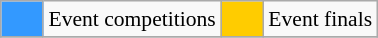<table class="wikitable" style="margin:0.5em auto; font-size:90%;">
<tr>
<td bgcolor=#3399ff>      </td>
<td>Event competitions</td>
<td bgcolor=#ffcc00>      </td>
<td>Event finals</td>
</tr>
<tr>
</tr>
</table>
